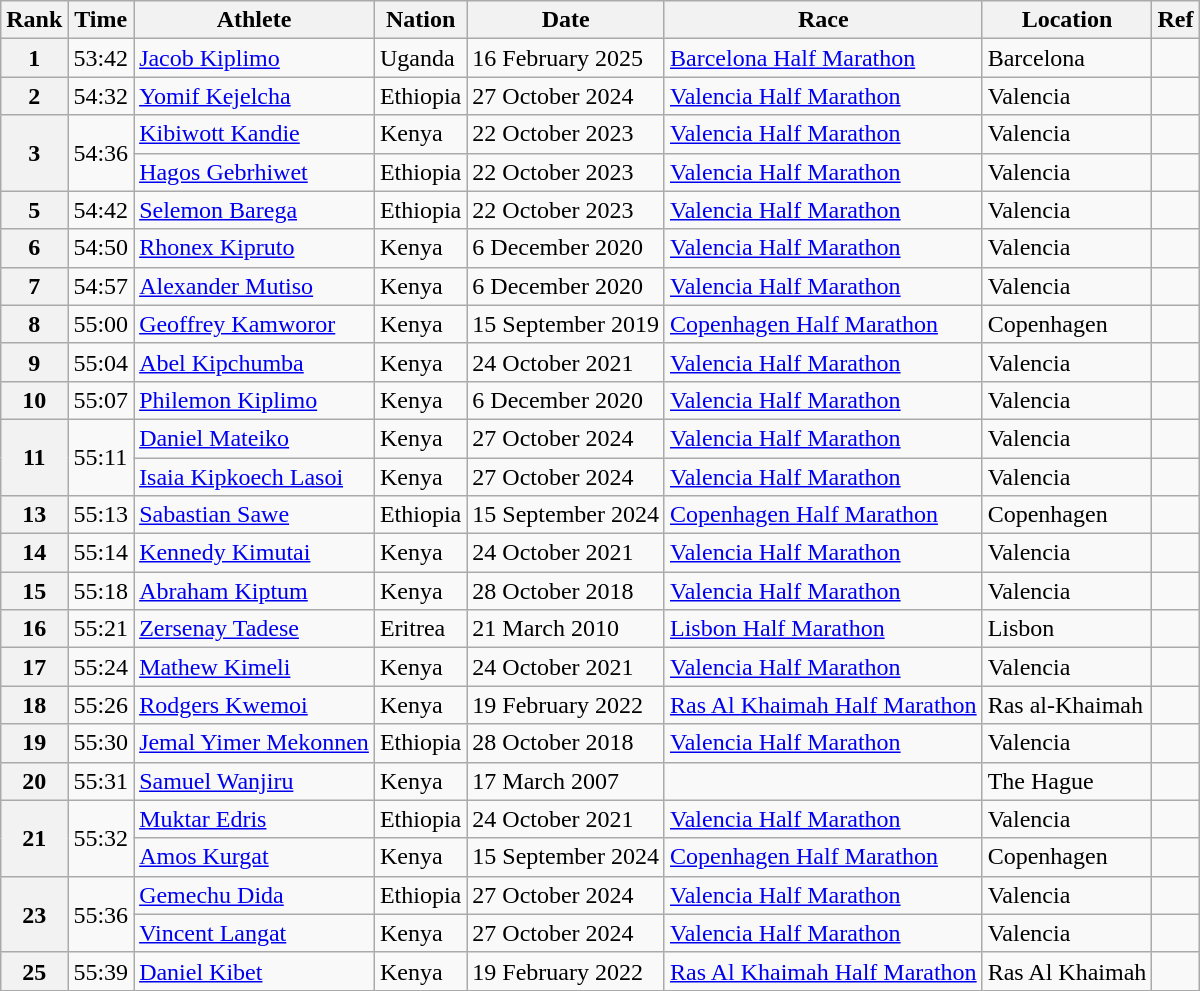<table class="wikitable">
<tr>
<th>Rank</th>
<th>Time</th>
<th>Athlete</th>
<th>Nation</th>
<th>Date</th>
<th>Race</th>
<th>Location</th>
<th>Ref</th>
</tr>
<tr>
<th>1</th>
<td>53:42</td>
<td><a href='#'>Jacob Kiplimo</a></td>
<td>Uganda</td>
<td>16 February 2025</td>
<td><a href='#'>Barcelona Half Marathon</a></td>
<td>Barcelona</td>
<td></td>
</tr>
<tr>
<th>2</th>
<td>54:32</td>
<td><a href='#'>Yomif Kejelcha</a></td>
<td>Ethiopia</td>
<td>27 October 2024</td>
<td><a href='#'>Valencia Half Marathon</a></td>
<td>Valencia</td>
<td></td>
</tr>
<tr>
<th rowspan=2>3</th>
<td rowspan=2>54:36</td>
<td><a href='#'>Kibiwott Kandie</a></td>
<td>Kenya</td>
<td>22 October 2023</td>
<td><a href='#'>Valencia Half Marathon</a></td>
<td>Valencia</td>
<td></td>
</tr>
<tr>
<td><a href='#'>Hagos Gebrhiwet</a></td>
<td>Ethiopia</td>
<td>22 October 2023</td>
<td><a href='#'>Valencia Half Marathon</a></td>
<td>Valencia</td>
<td></td>
</tr>
<tr>
<th>5</th>
<td>54:42</td>
<td><a href='#'>Selemon Barega</a></td>
<td>Ethiopia</td>
<td>22 October 2023</td>
<td><a href='#'>Valencia Half Marathon</a></td>
<td>Valencia</td>
<td></td>
</tr>
<tr>
<th>6</th>
<td>54:50</td>
<td><a href='#'>Rhonex Kipruto</a></td>
<td>Kenya</td>
<td>6 December 2020</td>
<td><a href='#'>Valencia Half Marathon</a></td>
<td>Valencia</td>
<td></td>
</tr>
<tr>
<th>7</th>
<td>54:57</td>
<td><a href='#'>Alexander Mutiso</a></td>
<td>Kenya</td>
<td>6 December 2020</td>
<td><a href='#'>Valencia Half Marathon</a></td>
<td>Valencia</td>
<td></td>
</tr>
<tr>
<th>8</th>
<td>55:00</td>
<td><a href='#'>Geoffrey Kamworor</a></td>
<td>Kenya</td>
<td>15 September 2019</td>
<td><a href='#'>Copenhagen Half Marathon</a></td>
<td>Copenhagen</td>
<td></td>
</tr>
<tr>
<th>9</th>
<td>55:04</td>
<td><a href='#'>Abel Kipchumba</a></td>
<td>Kenya</td>
<td>24 October 2021</td>
<td><a href='#'>Valencia Half Marathon</a></td>
<td>Valencia</td>
<td></td>
</tr>
<tr>
<th>10</th>
<td>55:07</td>
<td><a href='#'>Philemon Kiplimo</a></td>
<td>Kenya</td>
<td>6 December 2020</td>
<td><a href='#'>Valencia Half Marathon</a></td>
<td>Valencia</td>
<td></td>
</tr>
<tr>
<th rowspan=2>11</th>
<td rowspan=2>55:11</td>
<td><a href='#'>Daniel Mateiko</a></td>
<td>Kenya</td>
<td>27 October 2024</td>
<td><a href='#'>Valencia Half Marathon</a></td>
<td>Valencia</td>
<td></td>
</tr>
<tr>
<td><a href='#'>Isaia Kipkoech Lasoi</a></td>
<td>Kenya</td>
<td>27 October 2024</td>
<td><a href='#'>Valencia Half Marathon</a></td>
<td>Valencia</td>
<td></td>
</tr>
<tr>
<th>13</th>
<td>55:13</td>
<td><a href='#'>Sabastian Sawe</a></td>
<td>Ethiopia</td>
<td>15 September 2024</td>
<td><a href='#'>Copenhagen Half Marathon</a></td>
<td>Copenhagen</td>
<td></td>
</tr>
<tr>
<th>14</th>
<td>55:14</td>
<td><a href='#'>Kennedy Kimutai</a></td>
<td>Kenya</td>
<td>24 October 2021</td>
<td><a href='#'>Valencia Half Marathon</a></td>
<td>Valencia</td>
<td></td>
</tr>
<tr>
<th>15</th>
<td>55:18</td>
<td><a href='#'>Abraham Kiptum</a></td>
<td>Kenya</td>
<td>28 October 2018</td>
<td><a href='#'>Valencia Half Marathon</a></td>
<td>Valencia</td>
<td></td>
</tr>
<tr>
<th>16</th>
<td>55:21</td>
<td><a href='#'>Zersenay Tadese</a></td>
<td>Eritrea</td>
<td>21 March 2010</td>
<td><a href='#'>Lisbon Half Marathon</a></td>
<td>Lisbon</td>
<td></td>
</tr>
<tr>
<th>17</th>
<td>55:24</td>
<td><a href='#'>Mathew Kimeli</a></td>
<td>Kenya</td>
<td>24 October 2021</td>
<td><a href='#'>Valencia Half Marathon</a></td>
<td>Valencia</td>
<td></td>
</tr>
<tr>
<th>18</th>
<td>55:26</td>
<td><a href='#'>Rodgers Kwemoi</a></td>
<td>Kenya</td>
<td>19 February 2022</td>
<td><a href='#'>Ras Al Khaimah Half Marathon</a></td>
<td>Ras al-Khaimah</td>
<td></td>
</tr>
<tr>
<th>19</th>
<td>55:30</td>
<td><a href='#'>Jemal Yimer Mekonnen</a></td>
<td>Ethiopia</td>
<td>28 October 2018</td>
<td><a href='#'>Valencia Half Marathon</a></td>
<td>Valencia</td>
<td></td>
</tr>
<tr>
<th>20</th>
<td>55:31</td>
<td><a href='#'>Samuel Wanjiru</a></td>
<td>Kenya</td>
<td>17 March 2007</td>
<td></td>
<td>The Hague</td>
<td></td>
</tr>
<tr>
<th rowspan=2>21</th>
<td rowspan=2>55:32</td>
<td><a href='#'>Muktar Edris</a></td>
<td>Ethiopia</td>
<td>24 October 2021</td>
<td><a href='#'>Valencia Half Marathon</a></td>
<td>Valencia</td>
<td></td>
</tr>
<tr>
<td><a href='#'>Amos Kurgat</a></td>
<td>Kenya</td>
<td>15 September 2024</td>
<td><a href='#'>Copenhagen Half Marathon</a></td>
<td>Copenhagen</td>
<td></td>
</tr>
<tr>
<th rowspan=2>23</th>
<td rowspan=2>55:36</td>
<td><a href='#'>Gemechu Dida</a></td>
<td>Ethiopia</td>
<td>27 October 2024</td>
<td><a href='#'>Valencia Half Marathon</a></td>
<td>Valencia</td>
<td></td>
</tr>
<tr>
<td><a href='#'>Vincent Langat</a></td>
<td>Kenya</td>
<td>27 October 2024</td>
<td><a href='#'>Valencia Half Marathon</a></td>
<td>Valencia</td>
<td></td>
</tr>
<tr>
<th>25</th>
<td>55:39</td>
<td><a href='#'>Daniel Kibet</a></td>
<td>Kenya</td>
<td>19 February 2022</td>
<td><a href='#'>Ras Al Khaimah Half Marathon</a></td>
<td>Ras Al Khaimah</td>
<td></td>
</tr>
</table>
